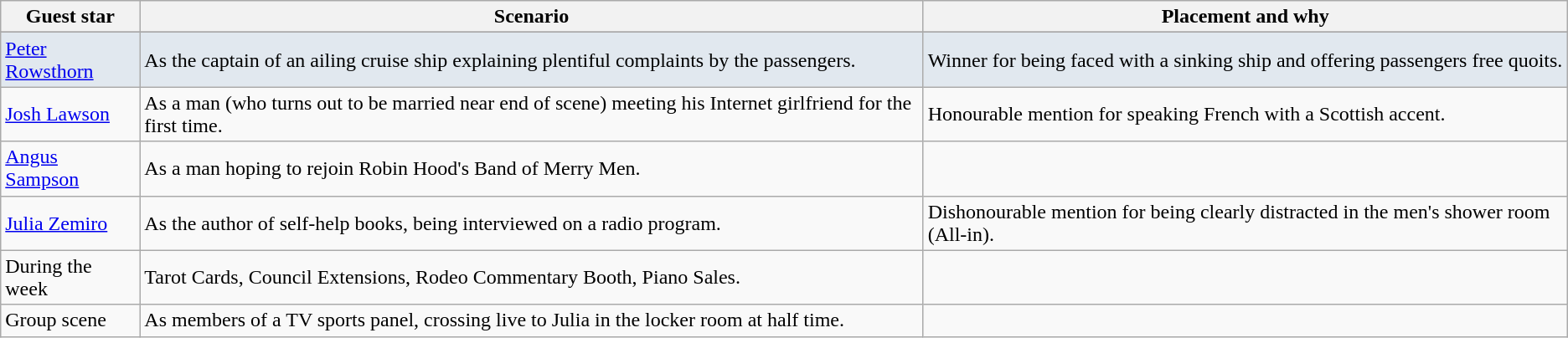<table class="wikitable">
<tr>
<th>Guest star</th>
<th>Scenario</th>
<th>Placement and why</th>
</tr>
<tr>
</tr>
<tr style="background:#E1E8EF;">
<td><a href='#'>Peter Rowsthorn</a></td>
<td>As the captain of an ailing cruise ship explaining plentiful complaints by the passengers.</td>
<td>Winner for being faced with a sinking ship and offering passengers free quoits.</td>
</tr>
<tr>
<td><a href='#'>Josh Lawson</a></td>
<td>As a man (who turns out to be married near end of scene) meeting his Internet girlfriend for the first time.</td>
<td>Honourable mention for speaking French with a Scottish accent.</td>
</tr>
<tr>
<td><a href='#'>Angus Sampson</a></td>
<td>As a man hoping to rejoin Robin Hood's Band of Merry Men.</td>
<td></td>
</tr>
<tr>
<td><a href='#'>Julia Zemiro</a></td>
<td>As the author of self-help books, being interviewed on a radio program.</td>
<td>Dishonourable mention for being clearly distracted in the men's shower room (All-in).</td>
</tr>
<tr>
<td>During the week</td>
<td>Tarot Cards, Council Extensions, Rodeo Commentary Booth, Piano Sales.</td>
<td></td>
</tr>
<tr>
<td>Group scene</td>
<td>As members of a TV sports panel, crossing live to Julia in the locker room at half time.</td>
<td></td>
</tr>
</table>
